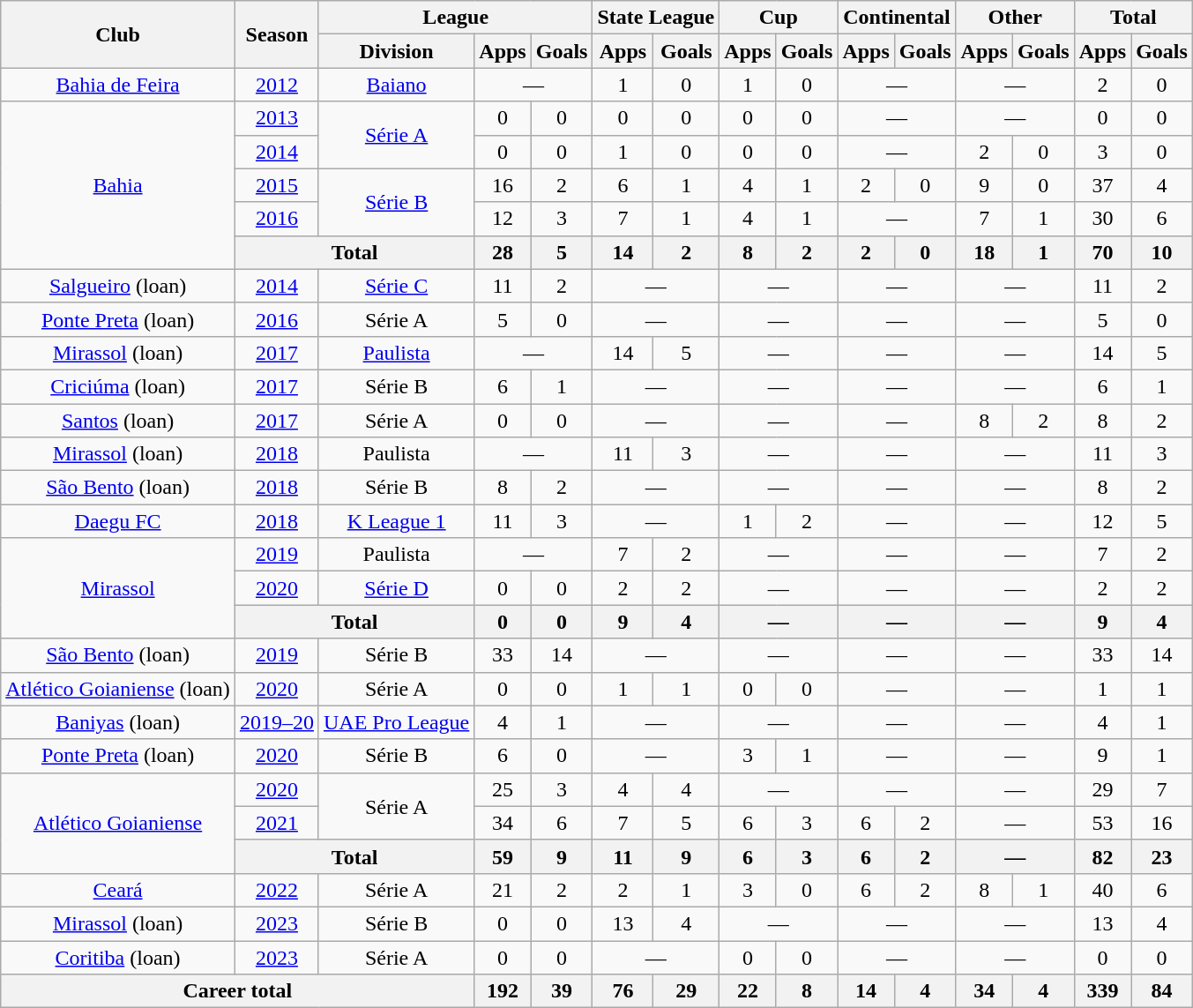<table class="wikitable" style="text-align: center;">
<tr>
<th rowspan="2">Club</th>
<th rowspan="2">Season</th>
<th colspan="3">League</th>
<th colspan="2">State League</th>
<th colspan="2">Cup</th>
<th colspan="2">Continental</th>
<th colspan="2">Other</th>
<th colspan="2">Total</th>
</tr>
<tr>
<th>Division</th>
<th>Apps</th>
<th>Goals</th>
<th>Apps</th>
<th>Goals</th>
<th>Apps</th>
<th>Goals</th>
<th>Apps</th>
<th>Goals</th>
<th>Apps</th>
<th>Goals</th>
<th>Apps</th>
<th>Goals</th>
</tr>
<tr>
<td valign="center"><a href='#'>Bahia de Feira</a></td>
<td><a href='#'>2012</a></td>
<td><a href='#'>Baiano</a></td>
<td colspan="2">—</td>
<td>1</td>
<td>0</td>
<td>1</td>
<td>0</td>
<td colspan="2">—</td>
<td colspan="2">—</td>
<td>2</td>
<td>0</td>
</tr>
<tr>
<td rowspan="5" valign="center"><a href='#'>Bahia</a></td>
<td><a href='#'>2013</a></td>
<td rowspan="2"><a href='#'>Série A</a></td>
<td>0</td>
<td>0</td>
<td>0</td>
<td>0</td>
<td>0</td>
<td>0</td>
<td colspan="2">—</td>
<td colspan="2">—</td>
<td>0</td>
<td>0</td>
</tr>
<tr>
<td><a href='#'>2014</a></td>
<td>0</td>
<td>0</td>
<td>1</td>
<td>0</td>
<td>0</td>
<td>0</td>
<td colspan="2">—</td>
<td>2</td>
<td>0</td>
<td>3</td>
<td>0</td>
</tr>
<tr>
<td><a href='#'>2015</a></td>
<td rowspan="2"><a href='#'>Série B</a></td>
<td>16</td>
<td>2</td>
<td>6</td>
<td>1</td>
<td>4</td>
<td>1</td>
<td>2</td>
<td>0</td>
<td>9</td>
<td>0</td>
<td>37</td>
<td>4</td>
</tr>
<tr>
<td><a href='#'>2016</a></td>
<td>12</td>
<td>3</td>
<td>7</td>
<td>1</td>
<td>4</td>
<td>1</td>
<td colspan="2">—</td>
<td>7</td>
<td>1</td>
<td>30</td>
<td>6</td>
</tr>
<tr>
<th colspan="2">Total</th>
<th>28</th>
<th>5</th>
<th>14</th>
<th>2</th>
<th>8</th>
<th>2</th>
<th>2</th>
<th>0</th>
<th>18</th>
<th>1</th>
<th>70</th>
<th>10</th>
</tr>
<tr>
<td valign="center"><a href='#'>Salgueiro</a> (loan)</td>
<td><a href='#'>2014</a></td>
<td><a href='#'>Série C</a></td>
<td>11</td>
<td>2</td>
<td colspan="2">—</td>
<td colspan="2">—</td>
<td colspan="2">—</td>
<td colspan="2">—</td>
<td>11</td>
<td>2</td>
</tr>
<tr>
<td valign="center"><a href='#'>Ponte Preta</a> (loan)</td>
<td><a href='#'>2016</a></td>
<td>Série A</td>
<td>5</td>
<td>0</td>
<td colspan="2">—</td>
<td colspan="2">—</td>
<td colspan="2">—</td>
<td colspan="2">—</td>
<td>5</td>
<td>0</td>
</tr>
<tr>
<td valign="center"><a href='#'>Mirassol</a> (loan)</td>
<td><a href='#'>2017</a></td>
<td><a href='#'>Paulista</a></td>
<td colspan="2">—</td>
<td>14</td>
<td>5</td>
<td colspan="2">—</td>
<td colspan="2">—</td>
<td colspan="2">—</td>
<td>14</td>
<td>5</td>
</tr>
<tr>
<td valign="center"><a href='#'>Criciúma</a> (loan)</td>
<td><a href='#'>2017</a></td>
<td>Série B</td>
<td>6</td>
<td>1</td>
<td colspan="2">—</td>
<td colspan="2">—</td>
<td colspan="2">—</td>
<td colspan="2">—</td>
<td>6</td>
<td>1</td>
</tr>
<tr>
<td valign="center"><a href='#'>Santos</a> (loan)</td>
<td><a href='#'>2017</a></td>
<td>Série A</td>
<td>0</td>
<td>0</td>
<td colspan="2">—</td>
<td colspan="2">—</td>
<td colspan="2">—</td>
<td>8</td>
<td>2</td>
<td>8</td>
<td>2</td>
</tr>
<tr>
<td valign="center"><a href='#'>Mirassol</a> (loan)</td>
<td><a href='#'>2018</a></td>
<td>Paulista</td>
<td colspan="2">—</td>
<td>11</td>
<td>3</td>
<td colspan="2">—</td>
<td colspan="2">—</td>
<td colspan="2">—</td>
<td>11</td>
<td>3</td>
</tr>
<tr>
<td valign="center"><a href='#'>São Bento</a> (loan)</td>
<td><a href='#'>2018</a></td>
<td>Série B</td>
<td>8</td>
<td>2</td>
<td colspan="2">—</td>
<td colspan="2">—</td>
<td colspan="2">—</td>
<td colspan="2">—</td>
<td>8</td>
<td>2</td>
</tr>
<tr>
<td valign="center"><a href='#'>Daegu FC</a></td>
<td><a href='#'>2018</a></td>
<td><a href='#'>K League 1</a></td>
<td>11</td>
<td>3</td>
<td colspan="2">—</td>
<td>1</td>
<td>2</td>
<td colspan="2">—</td>
<td colspan="2">—</td>
<td>12</td>
<td>5</td>
</tr>
<tr>
<td rowspan="3" valign="center"><a href='#'>Mirassol</a></td>
<td><a href='#'>2019</a></td>
<td>Paulista</td>
<td colspan="2">—</td>
<td>7</td>
<td>2</td>
<td colspan="2">—</td>
<td colspan="2">—</td>
<td colspan="2">—</td>
<td>7</td>
<td>2</td>
</tr>
<tr>
<td><a href='#'>2020</a></td>
<td><a href='#'>Série D</a></td>
<td>0</td>
<td>0</td>
<td>2</td>
<td>2</td>
<td colspan="2">—</td>
<td colspan="2">—</td>
<td colspan="2">—</td>
<td>2</td>
<td>2</td>
</tr>
<tr>
<th colspan="2">Total</th>
<th>0</th>
<th>0</th>
<th>9</th>
<th>4</th>
<th colspan="2">—</th>
<th colspan="2">—</th>
<th colspan="2">—</th>
<th>9</th>
<th>4</th>
</tr>
<tr>
<td valign="center"><a href='#'>São Bento</a> (loan)</td>
<td><a href='#'>2019</a></td>
<td>Série B</td>
<td>33</td>
<td>14</td>
<td colspan="2">—</td>
<td colspan="2">—</td>
<td colspan="2">—</td>
<td colspan="2">—</td>
<td>33</td>
<td>14</td>
</tr>
<tr>
<td valign="center"><a href='#'>Atlético Goianiense</a> (loan)</td>
<td><a href='#'>2020</a></td>
<td>Série A</td>
<td>0</td>
<td>0</td>
<td>1</td>
<td>1</td>
<td>0</td>
<td>0</td>
<td colspan="2">—</td>
<td colspan="2">—</td>
<td>1</td>
<td>1</td>
</tr>
<tr>
<td valign="center"><a href='#'>Baniyas</a> (loan)</td>
<td><a href='#'>2019–20</a></td>
<td><a href='#'>UAE Pro League</a></td>
<td>4</td>
<td>1</td>
<td colspan="2">—</td>
<td colspan="2">—</td>
<td colspan="2">—</td>
<td colspan="2">—</td>
<td>4</td>
<td>1</td>
</tr>
<tr>
<td valign="center"><a href='#'>Ponte Preta</a> (loan)</td>
<td><a href='#'>2020</a></td>
<td>Série B</td>
<td>6</td>
<td>0</td>
<td colspan="2">—</td>
<td>3</td>
<td>1</td>
<td colspan="2">—</td>
<td colspan="2">—</td>
<td>9</td>
<td>1</td>
</tr>
<tr>
<td rowspan="3" valign="center"><a href='#'>Atlético Goianiense</a></td>
<td><a href='#'>2020</a></td>
<td rowspan="2">Série A</td>
<td>25</td>
<td>3</td>
<td>4</td>
<td>4</td>
<td colspan="2">—</td>
<td colspan="2">—</td>
<td colspan="2">—</td>
<td>29</td>
<td>7</td>
</tr>
<tr>
<td><a href='#'>2021</a></td>
<td>34</td>
<td>6</td>
<td>7</td>
<td>5</td>
<td>6</td>
<td>3</td>
<td>6</td>
<td>2</td>
<td colspan="2">—</td>
<td>53</td>
<td>16</td>
</tr>
<tr>
<th colspan="2">Total</th>
<th>59</th>
<th>9</th>
<th>11</th>
<th>9</th>
<th>6</th>
<th>3</th>
<th>6</th>
<th>2</th>
<th colspan="2">—</th>
<th>82</th>
<th>23</th>
</tr>
<tr>
<td valign="center"><a href='#'>Ceará</a></td>
<td><a href='#'>2022</a></td>
<td>Série A</td>
<td>21</td>
<td>2</td>
<td>2</td>
<td>1</td>
<td>3</td>
<td>0</td>
<td>6</td>
<td>2</td>
<td>8</td>
<td>1</td>
<td>40</td>
<td>6</td>
</tr>
<tr>
<td valign="center"><a href='#'>Mirassol</a> (loan)</td>
<td><a href='#'>2023</a></td>
<td>Série B</td>
<td>0</td>
<td>0</td>
<td>13</td>
<td>4</td>
<td colspan="2">—</td>
<td colspan="2">—</td>
<td colspan="2">—</td>
<td>13</td>
<td>4</td>
</tr>
<tr>
<td valign="center"><a href='#'>Coritiba</a> (loan)</td>
<td><a href='#'>2023</a></td>
<td>Série A</td>
<td>0</td>
<td>0</td>
<td colspan="2">—</td>
<td>0</td>
<td>0</td>
<td colspan="2">—</td>
<td colspan="2">—</td>
<td>0</td>
<td>0</td>
</tr>
<tr>
<th colspan="3"><strong>Career total</strong></th>
<th>192</th>
<th>39</th>
<th>76</th>
<th>29</th>
<th>22</th>
<th>8</th>
<th>14</th>
<th>4</th>
<th>34</th>
<th>4</th>
<th>339</th>
<th>84</th>
</tr>
</table>
